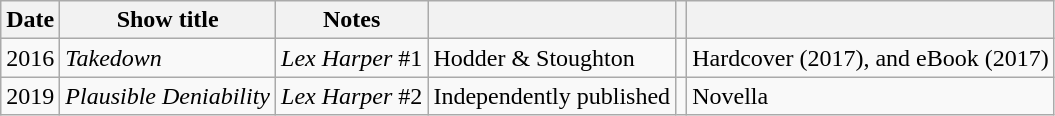<table class="wikitable plainrowheaders sortable">
<tr>
<th scope="col">Date</th>
<th scope="col">Show title</th>
<th scope="col" class="unsortable">Notes</th>
<th></th>
<th></th>
<th></th>
</tr>
<tr>
<td>2016</td>
<td><em>Takedown</em></td>
<td><em>Lex Harper</em> #1</td>
<td>Hodder & Stoughton</td>
<td></td>
<td>Hardcover (2017), and eBook (2017)</td>
</tr>
<tr>
<td>2019</td>
<td><em>Plausible Deniability</em></td>
<td><em>Lex Harper</em> #2</td>
<td>Independently published</td>
<td></td>
<td>Novella</td>
</tr>
</table>
